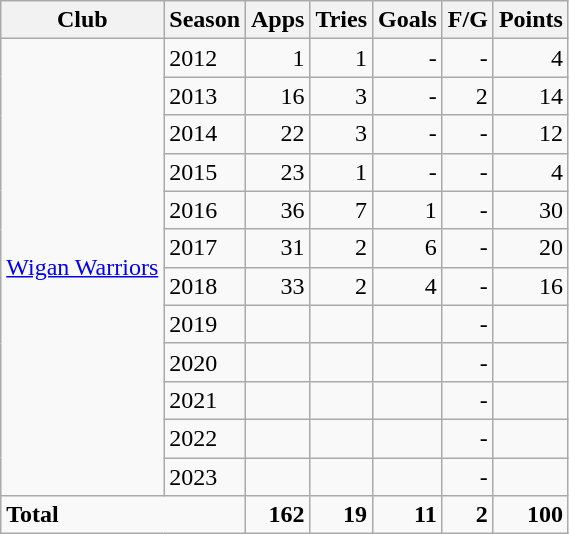<table class="wikitable">
<tr>
<th>Club</th>
<th>Season</th>
<th>Apps</th>
<th>Tries</th>
<th>Goals</th>
<th>F/G</th>
<th>Points</th>
</tr>
<tr>
<td rowspan="12"> <a href='#'>Wigan Warriors</a></td>
<td>2012</td>
<td align=right>1</td>
<td align=right>1</td>
<td align=right>-</td>
<td align=right>-</td>
<td align=right>4</td>
</tr>
<tr>
<td>2013</td>
<td align=right>16</td>
<td align=right>3</td>
<td align=right>-</td>
<td align=right>2</td>
<td align=right>14</td>
</tr>
<tr>
<td>2014</td>
<td align=right>22</td>
<td align=right>3</td>
<td align=right>-</td>
<td align=right>-</td>
<td align=right>12</td>
</tr>
<tr>
<td>2015</td>
<td align=right>23</td>
<td align=right>1</td>
<td align=right>-</td>
<td align=right>-</td>
<td align=right>4</td>
</tr>
<tr>
<td>2016</td>
<td align=right>36</td>
<td align=right>7</td>
<td align=right>1</td>
<td align=right>-</td>
<td align=right>30</td>
</tr>
<tr>
<td>2017</td>
<td align=right>31</td>
<td align=right>2</td>
<td align=right>6</td>
<td align=right>-</td>
<td align=right>20</td>
</tr>
<tr>
<td>2018</td>
<td align=right>33</td>
<td align=right>2</td>
<td align=right>4</td>
<td align=right>-</td>
<td align=right>16</td>
</tr>
<tr>
<td>2019</td>
<td align=right></td>
<td align=right></td>
<td align=right></td>
<td align=right>-</td>
<td align=right></td>
</tr>
<tr>
<td>2020</td>
<td align=right></td>
<td align=right></td>
<td align=right></td>
<td align=right>-</td>
<td align=right></td>
</tr>
<tr>
<td>2021</td>
<td align=right></td>
<td align=right></td>
<td align=right></td>
<td align=right>-</td>
<td align=right></td>
</tr>
<tr>
<td>2022</td>
<td align=right></td>
<td align=right></td>
<td align=right></td>
<td align=right>-</td>
<td align=right></td>
</tr>
<tr>
<td>2023</td>
<td align=right></td>
<td align=right></td>
<td align=right></td>
<td align=right>-</td>
<td align=right></td>
</tr>
<tr>
<td colspan="2"><strong>Total</strong></td>
<td align=right><strong>162</strong></td>
<td align=right><strong>19</strong></td>
<td align=right><strong>11</strong></td>
<td align=right><strong>2</strong></td>
<td align=right><strong>100</strong></td>
</tr>
</table>
